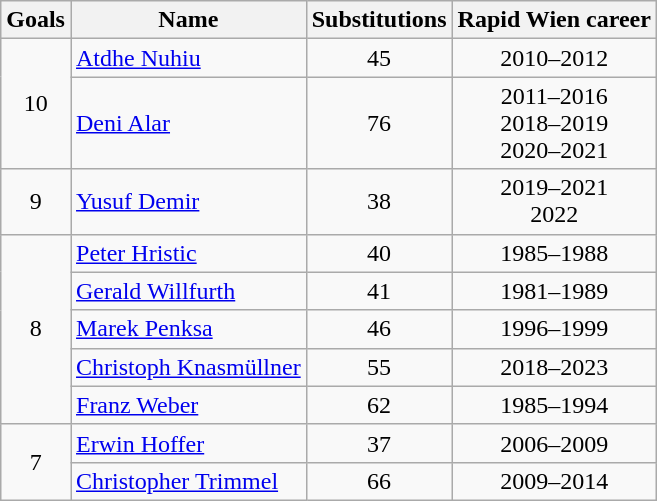<table class="wikitable" style="text-align:center">
<tr>
<th>Goals</th>
<th>Name</th>
<th>Substitutions</th>
<th>Rapid Wien career</th>
</tr>
<tr>
<td rowspan="2">10</td>
<td align="left"> <a href='#'>Atdhe Nuhiu</a></td>
<td>45</td>
<td>2010–2012</td>
</tr>
<tr>
<td align="left"> <a href='#'>Deni Alar</a></td>
<td>76</td>
<td>2011–2016<br>2018–2019<br>2020–2021</td>
</tr>
<tr>
<td>9</td>
<td align="left"> <a href='#'>Yusuf Demir</a></td>
<td>38</td>
<td>2019–2021<br>2022</td>
</tr>
<tr>
<td rowspan="5">8</td>
<td align="left"> <a href='#'>Peter Hristic</a></td>
<td>40</td>
<td>1985–1988</td>
</tr>
<tr>
<td align="left"> <a href='#'>Gerald Willfurth</a></td>
<td>41</td>
<td>1981–1989</td>
</tr>
<tr>
<td align="left"> <a href='#'>Marek Penksa</a></td>
<td>46</td>
<td>1996–1999</td>
</tr>
<tr>
<td align="left"> <a href='#'>Christoph Knasmüllner</a></td>
<td>55</td>
<td>2018–2023</td>
</tr>
<tr>
<td align="left"> <a href='#'>Franz Weber</a></td>
<td>62</td>
<td>1985–1994</td>
</tr>
<tr>
<td rowspan="2">7</td>
<td align="left"> <a href='#'>Erwin Hoffer</a></td>
<td>37</td>
<td>2006–2009</td>
</tr>
<tr>
<td align="left"> <a href='#'>Christopher Trimmel</a></td>
<td>66</td>
<td>2009–2014</td>
</tr>
</table>
